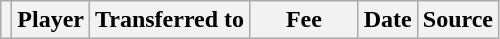<table class="wikitable plainrowheaders sortable">
<tr>
<th></th>
<th scope="col">Player</th>
<th>Transferred to</th>
<th style="width: 65px;">Fee</th>
<th scope="col">Date</th>
<th scope="col">Source</th>
</tr>
</table>
